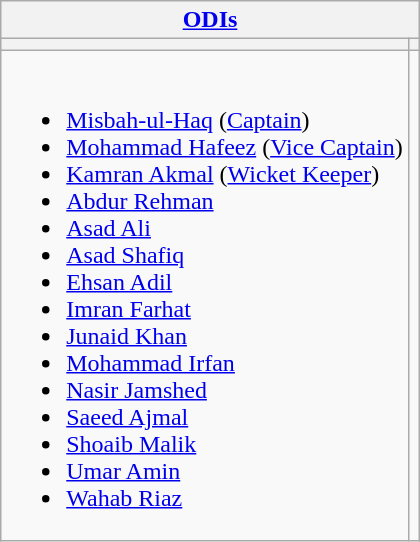<table class="wikitable" style="text-align:left; margin:auto">
<tr>
<th colspan="2"><a href='#'>ODIs</a></th>
</tr>
<tr>
<th></th>
<th></th>
</tr>
<tr style="vertical-align:top">
<td><br><ul><li><a href='#'>Misbah-ul-Haq</a> (<a href='#'>Captain</a>)</li><li><a href='#'>Mohammad Hafeez</a> (<a href='#'>Vice Captain</a>)</li><li><a href='#'>Kamran Akmal</a> (<a href='#'>Wicket Keeper</a>)</li><li><a href='#'>Abdur Rehman</a></li><li><a href='#'>Asad Ali</a></li><li><a href='#'>Asad Shafiq</a></li><li><a href='#'>Ehsan Adil</a></li><li><a href='#'>Imran Farhat</a></li><li><a href='#'>Junaid Khan</a></li><li><a href='#'>Mohammad Irfan</a></li><li><a href='#'>Nasir Jamshed</a></li><li><a href='#'>Saeed Ajmal</a></li><li><a href='#'>Shoaib Malik</a></li><li><a href='#'>Umar Amin</a></li><li><a href='#'>Wahab Riaz</a></li></ul></td>
</tr>
</table>
